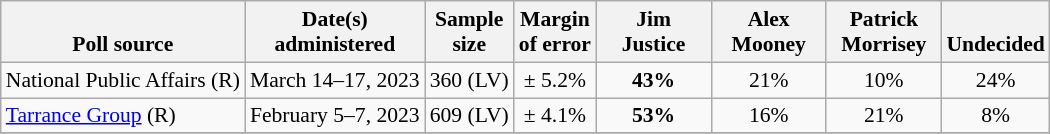<table class="wikitable" style="font-size:90%;text-align:center;">
<tr valign=bottom>
<th>Poll source</th>
<th>Date(s)<br>administered</th>
<th>Sample<br>size</th>
<th>Margin<br>of error</th>
<th style="width:70px;">Jim<br>Justice</th>
<th style="width:70px;">Alex<br>Mooney</th>
<th style="width:70px;">Patrick<br>Morrisey</th>
<th>Undecided</th>
</tr>
<tr>
<td style="text-align:left;">National Public Affairs (R)</td>
<td>March 14–17, 2023</td>
<td>360 (LV)</td>
<td>± 5.2%</td>
<td><strong>43%</strong></td>
<td>21%</td>
<td>10%</td>
<td>24%</td>
</tr>
<tr>
<td style="text-align:left;"><a href='#'>Tarrance Group</a> (R)</td>
<td>February 5–7, 2023</td>
<td>609 (LV)</td>
<td>± 4.1%</td>
<td><strong>53%</strong></td>
<td>16%</td>
<td>21%</td>
<td>8%</td>
</tr>
<tr>
</tr>
</table>
